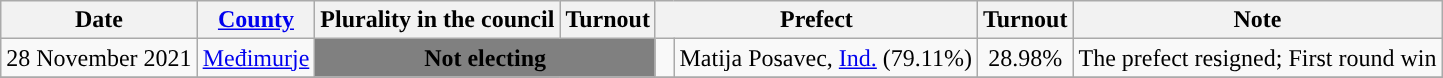<table class="wikitable sortable">
<tr>
<th>Date</th>
<th><a href='#'>County</a></th>
<th colspan=2>Plurality in the council</th>
<th>Turnout</th>
<th colspan=2>Prefect</th>
<th>Turnout</th>
<th class="unsortable">Note</th>
</tr>
<tr>
<td>28 November 2021</td>
<td><a href='#'>Međimurje</a></td>
<td colspan="3"  align=center width=5px style="background-color:grey"><strong>Not electing</strong></td>
<td align=center width=5px style="background-color:"></td>
<td>Matija Posavec, <a href='#'>Ind.</a> (79.11%)</td>
<td align=center>28.98%</td>
<td align=center>The prefect resigned; First round win</td>
</tr>
<tr>
</tr>
</table>
